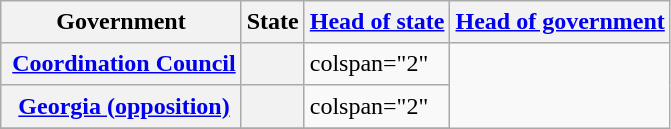<table class="wikitable plainrowheaders" style="line-height:1.3em; max-width:1200px">
<tr>
<th>Government</th>
<th>State</th>
<th><a href='#'>Head of state</a></th>
<th><a href='#'>Head of government</a></th>
</tr>
<tr>
<th scope="row"> <a href='#'>Coordination Council</a></th>
<th scope="row"></th>
<td>colspan="2" </td>
</tr>
<tr>
<th scope="row"> <a href='#'>Georgia (opposition)</a></th>
<th scope="row"></th>
<td>colspan="2" </td>
</tr>
<tr>
</tr>
</table>
